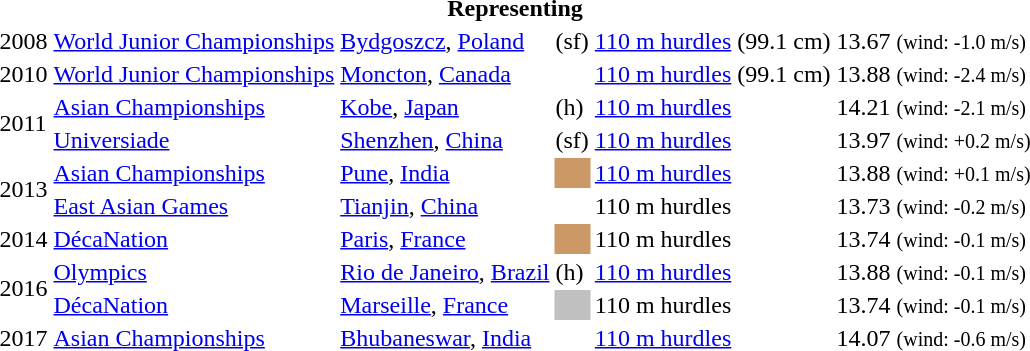<table>
<tr>
<th colspan="6">Representing </th>
</tr>
<tr>
<td>2008</td>
<td><a href='#'>World Junior Championships</a></td>
<td><a href='#'>Bydgoszcz</a>, <a href='#'>Poland</a></td>
<td> (sf)</td>
<td><a href='#'>110 m hurdles</a> (99.1 cm)</td>
<td>13.67 <small>(wind: -1.0 m/s)</small> <strong></strong></td>
</tr>
<tr>
<td>2010</td>
<td><a href='#'>World Junior Championships</a></td>
<td><a href='#'>Moncton</a>, <a href='#'>Canada</a></td>
<td></td>
<td><a href='#'>110 m hurdles</a> (99.1 cm)</td>
<td>13.88 <small>(wind: -2.4 m/s)</small></td>
</tr>
<tr>
<td rowspan=2>2011</td>
<td><a href='#'>Asian Championships</a></td>
<td><a href='#'>Kobe</a>, <a href='#'>Japan</a></td>
<td> (h)</td>
<td><a href='#'>110 m hurdles</a></td>
<td>14.21 <small>(wind: -2.1 m/s)</small></td>
</tr>
<tr>
<td><a href='#'>Universiade</a></td>
<td><a href='#'>Shenzhen</a>, <a href='#'>China</a></td>
<td> (sf)</td>
<td><a href='#'>110 m hurdles</a></td>
<td>13.97 <small>(wind: +0.2 m/s)</small></td>
</tr>
<tr>
<td rowspan=2>2013</td>
<td><a href='#'>Asian Championships</a></td>
<td><a href='#'>Pune</a>, <a href='#'>India</a></td>
<td bgcolor="cc9966"></td>
<td><a href='#'>110 m hurdles</a></td>
<td>13.88 <small>(wind: +0.1 m/s)</small></td>
</tr>
<tr>
<td><a href='#'>East Asian Games</a></td>
<td><a href='#'>Tianjin</a>, <a href='#'>China</a></td>
<td></td>
<td>110 m hurdles</td>
<td>13.73 <small>(wind: -0.2 m/s)</small></td>
</tr>
<tr>
<td>2014</td>
<td><a href='#'>DécaNation</a></td>
<td><a href='#'>Paris</a>, <a href='#'>France</a></td>
<td bgcolor="cc9966"></td>
<td>110 m hurdles</td>
<td>13.74 <small>(wind: -0.1 m/s)</small></td>
</tr>
<tr>
<td rowspan=2>2016</td>
<td><a href='#'>Olympics</a></td>
<td><a href='#'>Rio de Janeiro</a>, <a href='#'>Brazil</a></td>
<td> (h)</td>
<td><a href='#'>110 m hurdles</a></td>
<td>13.88 <small>(wind: -0.1 m/s)</small></td>
</tr>
<tr>
<td><a href='#'>DécaNation</a></td>
<td><a href='#'>Marseille</a>, <a href='#'>France</a></td>
<td bgcolor="silver"></td>
<td>110 m hurdles</td>
<td>13.74 <small>(wind: -0.1 m/s)</small></td>
</tr>
<tr>
<td>2017</td>
<td><a href='#'>Asian Championships</a></td>
<td><a href='#'>Bhubaneswar</a>, <a href='#'>India</a></td>
<td></td>
<td><a href='#'>110 m hurdles</a></td>
<td>14.07 <small>(wind: -0.6 m/s)</small></td>
</tr>
<tr>
</tr>
</table>
